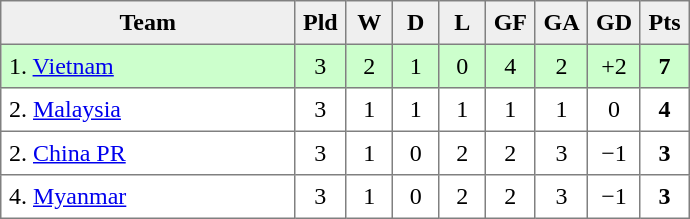<table style=border-collapse:collapse border=1 cellspacing=0 cellpadding=5>
<tr align=center bgcolor=#efefef>
<th width=185>Team</th>
<th width=20>Pld</th>
<th width=20>W</th>
<th width=20>D</th>
<th width=20>L</th>
<th width=20>GF</th>
<th width=20>GA</th>
<th width=20>GD</th>
<th width=20>Pts</th>
</tr>
<tr align=center bgcolor=ccffcc>
<td align=left>1.  <a href='#'>Vietnam</a></td>
<td>3</td>
<td>2</td>
<td>1</td>
<td>0</td>
<td>4</td>
<td>2</td>
<td>+2</td>
<td><strong>7</strong></td>
</tr>
<tr align=center>
<td align=left>2.  <a href='#'>Malaysia</a></td>
<td>3</td>
<td>1</td>
<td>1</td>
<td>1</td>
<td>1</td>
<td>1</td>
<td>0</td>
<td><strong>4</strong></td>
</tr>
<tr align=center>
<td align=left>2.  <a href='#'>China PR</a></td>
<td>3</td>
<td>1</td>
<td>0</td>
<td>2</td>
<td>2</td>
<td>3</td>
<td>−1</td>
<td><strong>3</strong></td>
</tr>
<tr align=center>
<td align=left>4.  <a href='#'>Myanmar</a></td>
<td>3</td>
<td>1</td>
<td>0</td>
<td>2</td>
<td>2</td>
<td>3</td>
<td>−1</td>
<td><strong>3</strong></td>
</tr>
</table>
